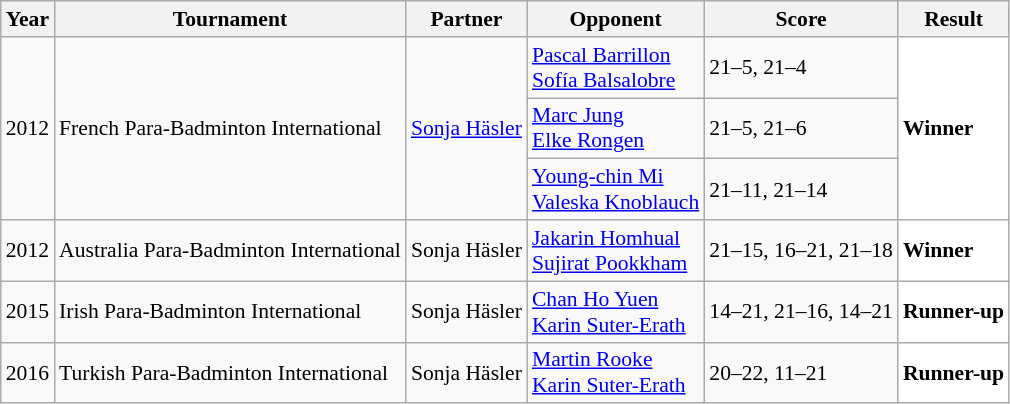<table class="sortable wikitable" style="font-size: 90%;">
<tr>
<th>Year</th>
<th>Tournament</th>
<th>Partner</th>
<th>Opponent</th>
<th>Score</th>
<th>Result</th>
</tr>
<tr>
<td rowspan="3" align="center">2012</td>
<td rowspan="3" align="left">French Para-Badminton International</td>
<td rowspan="3"> <a href='#'>Sonja Häsler</a></td>
<td align="left"> <a href='#'>Pascal Barrillon</a><br> <a href='#'>Sofía Balsalobre</a></td>
<td align="left">21–5, 21–4</td>
<td rowspan="3" style="text-align:left; background:white"> <strong>Winner</strong></td>
</tr>
<tr>
<td align="left"> <a href='#'>Marc Jung</a><br> <a href='#'>Elke Rongen</a></td>
<td align="left">21–5, 21–6</td>
</tr>
<tr>
<td align="left"> <a href='#'>Young-chin Mi</a><br> <a href='#'>Valeska Knoblauch</a></td>
<td align="left">21–11, 21–14</td>
</tr>
<tr>
<td align="center">2012</td>
<td align="left">Australia Para-Badminton International</td>
<td> Sonja Häsler</td>
<td align="left"> <a href='#'>Jakarin Homhual</a><br> <a href='#'>Sujirat Pookkham</a></td>
<td align="left">21–15, 16–21, 21–18</td>
<td style="text-align:left; background:white"> <strong>Winner</strong></td>
</tr>
<tr>
<td align="center">2015</td>
<td align="left">Irish Para-Badminton International</td>
<td> Sonja Häsler</td>
<td align="left"> <a href='#'>Chan Ho Yuen</a><br> <a href='#'>Karin Suter-Erath</a></td>
<td align="left">14–21, 21–16, 14–21</td>
<td style="text-align:left; background:white"> <strong>Runner-up</strong></td>
</tr>
<tr>
<td align="center">2016</td>
<td align="left">Turkish Para-Badminton International</td>
<td> Sonja Häsler</td>
<td align="left"> <a href='#'>Martin Rooke</a><br> <a href='#'>Karin Suter-Erath</a></td>
<td align="left">20–22, 11–21</td>
<td style="text-align:left; background:white"> <strong>Runner-up</strong></td>
</tr>
</table>
